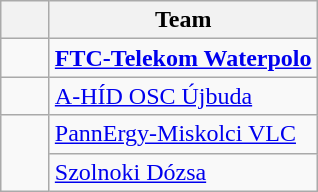<table class="wikitable" style="text-align:center">
<tr>
<th width=25></th>
<th>Team</th>
</tr>
<tr>
<td></td>
<td align=left> <strong><a href='#'>FTC-Telekom Waterpolo</a></strong></td>
</tr>
<tr>
<td></td>
<td align=left> <a href='#'>A-HÍD OSC Újbuda</a></td>
</tr>
<tr>
<td rowspan=2></td>
<td align=left> <a href='#'>PannErgy-Miskolci VLC</a></td>
</tr>
<tr>
<td align=left> <a href='#'>Szolnoki Dózsa</a></td>
</tr>
</table>
